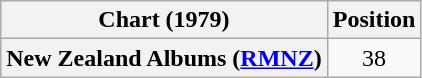<table class="wikitable plainrowheaders" style="text-align:center">
<tr>
<th scope="col">Chart (1979)</th>
<th scope="col">Position</th>
</tr>
<tr>
<th scope="row">New Zealand Albums (<a href='#'>RMNZ</a>)</th>
<td>38</td>
</tr>
</table>
